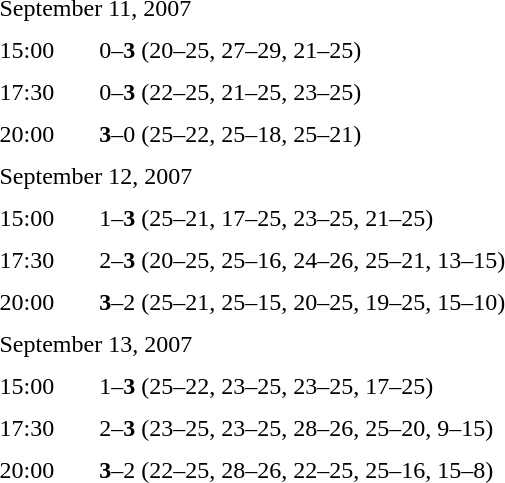<table style=border-collapse:collapse  cellspacing=0 cellpadding=5>
<tr>
<td colspan="4">September 11, 2007</td>
</tr>
<tr>
<td>15:00</td>
<td></td>
<td><strong></strong></td>
<td>0–<strong>3</strong> (20–25, 27–29, 21–25)</td>
</tr>
<tr>
<td>17:30</td>
<td></td>
<td><strong></strong></td>
<td>0–<strong>3</strong> (22–25, 21–25, 23–25)</td>
</tr>
<tr>
<td>20:00</td>
<td><strong></strong></td>
<td></td>
<td><strong>3</strong>–0 (25–22, 25–18, 25–21)</td>
</tr>
<tr>
<td colspan="4">September 12, 2007</td>
</tr>
<tr>
<td>15:00</td>
<td></td>
<td><strong></strong></td>
<td>1–<strong>3</strong> (25–21, 17–25, 23–25, 21–25)</td>
</tr>
<tr>
<td>17:30</td>
<td></td>
<td><strong></strong></td>
<td>2–<strong>3</strong> (20–25, 25–16, 24–26, 25–21, 13–15)</td>
</tr>
<tr>
<td>20:00</td>
<td><strong></strong></td>
<td></td>
<td><strong>3</strong>–2 (25–21, 25–15, 20–25, 19–25, 15–10)</td>
</tr>
<tr>
<td colspan="4">September 13, 2007</td>
</tr>
<tr>
<td>15:00</td>
<td></td>
<td><strong></strong></td>
<td>1–<strong>3</strong> (25–22, 23–25, 23–25, 17–25)</td>
</tr>
<tr>
<td>17:30</td>
<td></td>
<td><strong></strong></td>
<td>2–<strong>3</strong> (23–25, 23–25, 28–26, 25–20, 9–15)</td>
</tr>
<tr>
<td>20:00</td>
<td><strong></strong></td>
<td></td>
<td><strong>3</strong>–2 (22–25, 28–26, 22–25, 25–16, 15–8)</td>
</tr>
</table>
